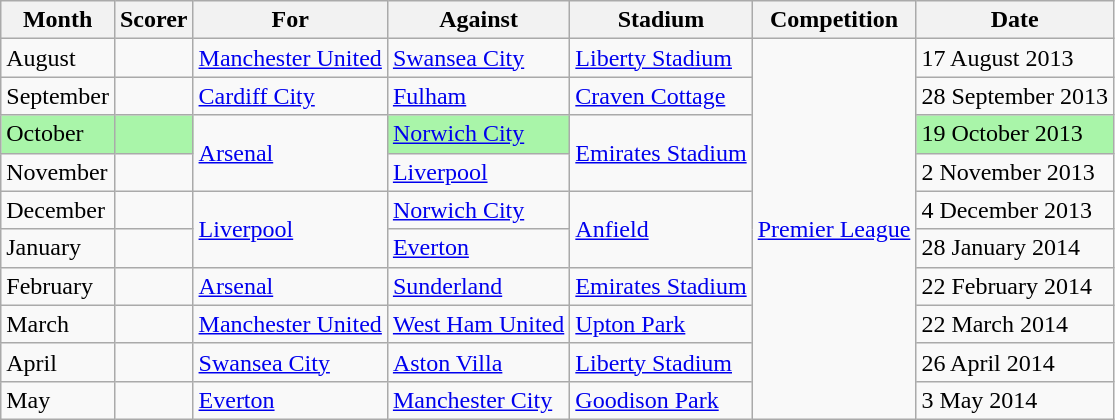<table class="wikitable">
<tr>
<th>Month</th>
<th>Scorer</th>
<th>For</th>
<th>Against</th>
<th>Stadium</th>
<th>Competition</th>
<th>Date</th>
</tr>
<tr>
<td>August</td>
<td> </td>
<td><a href='#'>Manchester United</a></td>
<td><a href='#'>Swansea City</a></td>
<td><a href='#'>Liberty Stadium</a></td>
<td rowspan=10><a href='#'>Premier League</a></td>
<td>17 August 2013</td>
</tr>
<tr>
<td>September</td>
<td> </td>
<td><a href='#'>Cardiff City</a></td>
<td><a href='#'>Fulham</a></td>
<td><a href='#'>Craven Cottage</a></td>
<td>28 September 2013</td>
</tr>
<tr>
<td bgcolor=#A9F5A9>October</td>
<td bgcolor=#A9F5A9> </td>
<td rowspan=2><a href='#'>Arsenal</a></td>
<td bgcolor=#A9F5A9><a href='#'>Norwich City</a></td>
<td rowspan=2><a href='#'>Emirates Stadium</a></td>
<td bgcolor=#A9F5A9>19 October 2013</td>
</tr>
<tr>
<td>November</td>
<td> </td>
<td><a href='#'>Liverpool</a></td>
<td>2 November 2013</td>
</tr>
<tr>
<td>December</td>
<td> </td>
<td rowspan=2><a href='#'>Liverpool</a></td>
<td><a href='#'>Norwich City</a></td>
<td rowspan=2><a href='#'>Anfield</a></td>
<td>4 December 2013</td>
</tr>
<tr>
<td>January</td>
<td> </td>
<td><a href='#'>Everton</a></td>
<td>28 January 2014</td>
</tr>
<tr>
<td>February</td>
<td> </td>
<td><a href='#'>Arsenal</a></td>
<td><a href='#'>Sunderland</a></td>
<td><a href='#'>Emirates Stadium</a></td>
<td>22 February 2014</td>
</tr>
<tr>
<td>March</td>
<td> </td>
<td><a href='#'>Manchester United</a></td>
<td><a href='#'>West Ham United</a></td>
<td><a href='#'>Upton Park</a></td>
<td>22 March 2014</td>
</tr>
<tr>
<td>April</td>
<td> </td>
<td><a href='#'>Swansea City</a></td>
<td><a href='#'>Aston Villa</a></td>
<td><a href='#'>Liberty Stadium</a></td>
<td>26 April 2014</td>
</tr>
<tr>
<td>May</td>
<td> </td>
<td><a href='#'>Everton</a></td>
<td><a href='#'>Manchester City</a></td>
<td><a href='#'>Goodison Park</a></td>
<td>3 May 2014</td>
</tr>
</table>
